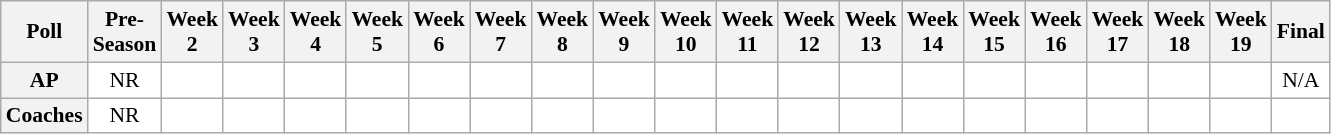<table class="wikitable" style="white-space:nowrap;font-size:90%">
<tr>
<th>Poll</th>
<th>Pre-<br>Season</th>
<th>Week<br>2</th>
<th>Week<br>3</th>
<th>Week<br>4</th>
<th>Week<br>5</th>
<th>Week<br>6</th>
<th>Week<br>7</th>
<th>Week<br>8</th>
<th>Week<br>9</th>
<th>Week<br>10</th>
<th>Week<br>11</th>
<th>Week<br>12</th>
<th>Week<br>13</th>
<th>Week<br>14</th>
<th>Week<br>15</th>
<th>Week<br>16</th>
<th>Week<br>17</th>
<th>Week<br>18</th>
<th>Week<br>19</th>
<th>Final</th>
</tr>
<tr style="text-align:center;">
<th>AP</th>
<td style="background:#FFF;">NR</td>
<td style="background:#FFF;"></td>
<td style="background:#FFF;"></td>
<td style="background:#FFF;"></td>
<td style="background:#FFF;"></td>
<td style="background:#FFF;"></td>
<td style="background:#FFF;"></td>
<td style="background:#FFF;"></td>
<td style="background:#FFF;"></td>
<td style="background:#FFF;"></td>
<td style="background:#FFF;"></td>
<td style="background:#FFF;"></td>
<td style="background:#FFF;"></td>
<td style="background:#FFF;"></td>
<td style="background:#FFF;"></td>
<td style="background:#FFF;"></td>
<td style="background:#FFF;"></td>
<td style="background:#FFF;"></td>
<td style="background:#FFF;"></td>
<td style="background:#FFF;">N/A</td>
</tr>
<tr style="text-align:center;">
<th>Coaches</th>
<td style="background:#FFF;">NR</td>
<td style="background:#FFF;"></td>
<td style="background:#FFF;"></td>
<td style="background:#FFF;"></td>
<td style="background:#FFF;"></td>
<td style="background:#FFF;"></td>
<td style="background:#FFF;"></td>
<td style="background:#FFF;"></td>
<td style="background:#FFF;"></td>
<td style="background:#FFF;"></td>
<td style="background:#FFF;"></td>
<td style="background:#FFF;"></td>
<td style="background:#FFF;"></td>
<td style="background:#FFF;"></td>
<td style="background:#FFF;"></td>
<td style="background:#FFF;"></td>
<td style="background:#FFF;"></td>
<td style="background:#FFF;"></td>
<td style="background:#FFF;"></td>
<td style="background:#FFF;"></td>
</tr>
</table>
